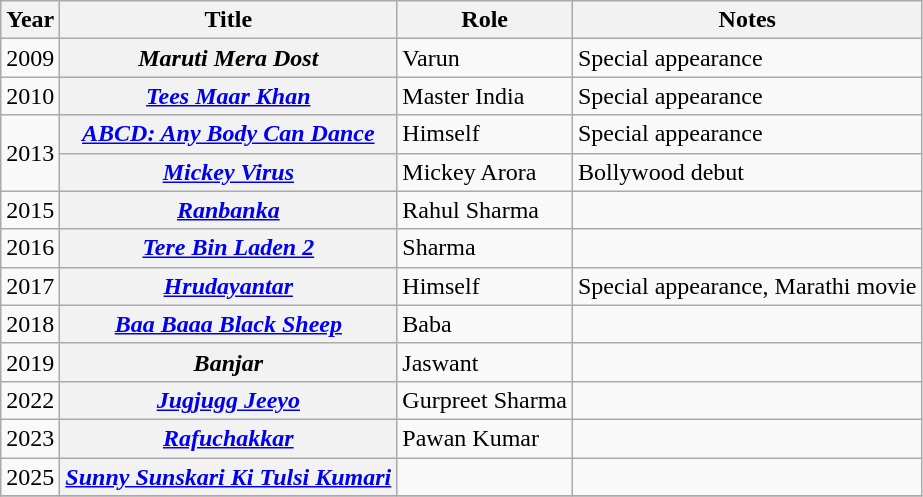<table class="wikitable sortable plainrowheaders">
<tr>
<th scope="col">Year</th>
<th scope="col">Title</th>
<th scope="col">Role</th>
<th class="unsortable" scope="col">Notes</th>
</tr>
<tr>
<td>2009</td>
<th scope="row"><em>Maruti Mera Dost</em></th>
<td>Varun</td>
<td>Special appearance</td>
</tr>
<tr>
<td>2010</td>
<th scope="row"><em><a href='#'>Tees Maar Khan</a></em></th>
<td>Master India</td>
<td>Special appearance</td>
</tr>
<tr>
<td rowspan="2">2013</td>
<th scope="row"><em><a href='#'>ABCD: Any Body Can Dance</a></em></th>
<td>Himself</td>
<td>Special appearance</td>
</tr>
<tr>
<th scope="row"><em><a href='#'>Mickey Virus</a></em></th>
<td>Mickey Arora</td>
<td>Bollywood debut</td>
</tr>
<tr>
<td>2015</td>
<th scope="row"><em><a href='#'>Ranbanka</a></em></th>
<td>Rahul Sharma</td>
<td></td>
</tr>
<tr>
<td>2016</td>
<th scope="row"><em><a href='#'>Tere Bin Laden 2</a></em></th>
<td>Sharma</td>
<td></td>
</tr>
<tr>
<td>2017</td>
<th scope="row"><em><a href='#'>Hrudayantar</a></em></th>
<td>Himself</td>
<td>Special appearance, Marathi movie</td>
</tr>
<tr>
<td>2018</td>
<th scope="row"><em><a href='#'>Baa Baaa Black Sheep</a></em></th>
<td>Baba</td>
<td></td>
</tr>
<tr>
<td>2019</td>
<th scope="row"><em>Banjar</em></th>
<td>Jaswant</td>
<td></td>
</tr>
<tr>
<td>2022</td>
<th scope="row"><em><a href='#'>Jugjugg Jeeyo</a></em></th>
<td>Gurpreet Sharma</td>
<td></td>
</tr>
<tr>
<td>2023</td>
<th scope="row"><em><a href='#'>Rafuchakkar</a></em></th>
<td>Pawan Kumar</td>
<td></td>
</tr>
<tr>
<td>2025</td>
<th scope="row"><em><a href='#'>Sunny Sunskari Ki Tulsi Kumari</a></em></th>
<td></td>
<td></td>
</tr>
<tr>
</tr>
</table>
